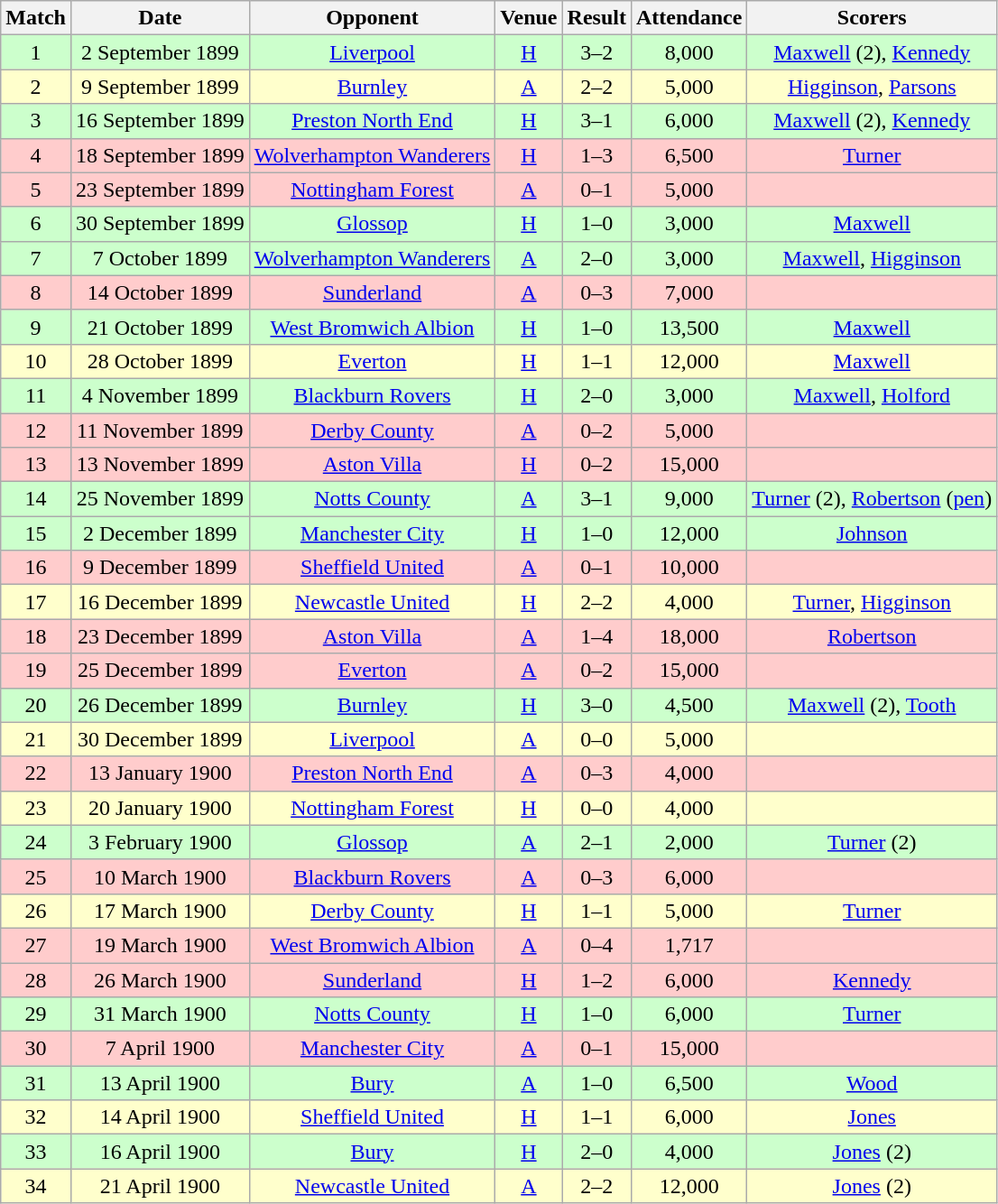<table class="wikitable" style="font-size:100%; text-align:center">
<tr>
<th>Match</th>
<th>Date</th>
<th>Opponent</th>
<th>Venue</th>
<th>Result</th>
<th>Attendance</th>
<th>Scorers</th>
</tr>
<tr style="background-color: #CCFFCC;">
<td>1</td>
<td>2 September 1899</td>
<td><a href='#'>Liverpool</a></td>
<td><a href='#'>H</a></td>
<td>3–2</td>
<td>8,000</td>
<td><a href='#'>Maxwell</a> (2), <a href='#'>Kennedy</a></td>
</tr>
<tr style="background-color: #FFFFCC;">
<td>2</td>
<td>9 September 1899</td>
<td><a href='#'>Burnley</a></td>
<td><a href='#'>A</a></td>
<td>2–2</td>
<td>5,000</td>
<td><a href='#'>Higginson</a>, <a href='#'>Parsons</a></td>
</tr>
<tr style="background-color: #CCFFCC;">
<td>3</td>
<td>16 September 1899</td>
<td><a href='#'>Preston North End</a></td>
<td><a href='#'>H</a></td>
<td>3–1</td>
<td>6,000</td>
<td><a href='#'>Maxwell</a> (2), <a href='#'>Kennedy</a></td>
</tr>
<tr style="background-color: #FFCCCC;">
<td>4</td>
<td>18 September 1899</td>
<td><a href='#'>Wolverhampton Wanderers</a></td>
<td><a href='#'>H</a></td>
<td>1–3</td>
<td>6,500</td>
<td><a href='#'>Turner</a></td>
</tr>
<tr style="background-color: #FFCCCC;">
<td>5</td>
<td>23 September 1899</td>
<td><a href='#'>Nottingham Forest</a></td>
<td><a href='#'>A</a></td>
<td>0–1</td>
<td>5,000</td>
<td></td>
</tr>
<tr style="background-color: #CCFFCC;">
<td>6</td>
<td>30 September 1899</td>
<td><a href='#'>Glossop</a></td>
<td><a href='#'>H</a></td>
<td>1–0</td>
<td>3,000</td>
<td><a href='#'>Maxwell</a></td>
</tr>
<tr style="background-color: #CCFFCC;">
<td>7</td>
<td>7 October 1899</td>
<td><a href='#'>Wolverhampton Wanderers</a></td>
<td><a href='#'>A</a></td>
<td>2–0</td>
<td>3,000</td>
<td><a href='#'>Maxwell</a>, <a href='#'>Higginson</a></td>
</tr>
<tr style="background-color: #FFCCCC;">
<td>8</td>
<td>14 October 1899</td>
<td><a href='#'>Sunderland</a></td>
<td><a href='#'>A</a></td>
<td>0–3</td>
<td>7,000</td>
<td></td>
</tr>
<tr style="background-color: #CCFFCC;">
<td>9</td>
<td>21 October 1899</td>
<td><a href='#'>West Bromwich Albion</a></td>
<td><a href='#'>H</a></td>
<td>1–0</td>
<td>13,500</td>
<td><a href='#'>Maxwell</a></td>
</tr>
<tr style="background-color: #FFFFCC;">
<td>10</td>
<td>28 October 1899</td>
<td><a href='#'>Everton</a></td>
<td><a href='#'>H</a></td>
<td>1–1</td>
<td>12,000</td>
<td><a href='#'>Maxwell</a></td>
</tr>
<tr style="background-color: #CCFFCC;">
<td>11</td>
<td>4 November 1899</td>
<td><a href='#'>Blackburn Rovers</a></td>
<td><a href='#'>H</a></td>
<td>2–0</td>
<td>3,000</td>
<td><a href='#'>Maxwell</a>, <a href='#'>Holford</a></td>
</tr>
<tr style="background-color: #FFCCCC;">
<td>12</td>
<td>11 November 1899</td>
<td><a href='#'>Derby County</a></td>
<td><a href='#'>A</a></td>
<td>0–2</td>
<td>5,000</td>
<td></td>
</tr>
<tr style="background-color: #FFCCCC;">
<td>13</td>
<td>13 November 1899</td>
<td><a href='#'>Aston Villa</a></td>
<td><a href='#'>H</a></td>
<td>0–2</td>
<td>15,000</td>
<td></td>
</tr>
<tr style="background-color: #CCFFCC;">
<td>14</td>
<td>25 November 1899</td>
<td><a href='#'>Notts County</a></td>
<td><a href='#'>A</a></td>
<td>3–1</td>
<td>9,000</td>
<td><a href='#'>Turner</a> (2), <a href='#'>Robertson</a> (<a href='#'>pen</a>)</td>
</tr>
<tr style="background-color: #CCFFCC;">
<td>15</td>
<td>2 December 1899</td>
<td><a href='#'>Manchester City</a></td>
<td><a href='#'>H</a></td>
<td>1–0</td>
<td>12,000</td>
<td><a href='#'>Johnson</a></td>
</tr>
<tr style="background-color: #FFCCCC;">
<td>16</td>
<td>9 December 1899</td>
<td><a href='#'>Sheffield United</a></td>
<td><a href='#'>A</a></td>
<td>0–1</td>
<td>10,000</td>
<td></td>
</tr>
<tr style="background-color: #FFFFCC;">
<td>17</td>
<td>16 December 1899</td>
<td><a href='#'>Newcastle United</a></td>
<td><a href='#'>H</a></td>
<td>2–2</td>
<td>4,000</td>
<td><a href='#'>Turner</a>, <a href='#'>Higginson</a></td>
</tr>
<tr style="background-color: #FFCCCC;">
<td>18</td>
<td>23 December 1899</td>
<td><a href='#'>Aston Villa</a></td>
<td><a href='#'>A</a></td>
<td>1–4</td>
<td>18,000</td>
<td><a href='#'>Robertson</a></td>
</tr>
<tr style="background-color: #FFCCCC;">
<td>19</td>
<td>25 December 1899</td>
<td><a href='#'>Everton</a></td>
<td><a href='#'>A</a></td>
<td>0–2</td>
<td>15,000</td>
<td></td>
</tr>
<tr style="background-color: #CCFFCC;">
<td>20</td>
<td>26 December 1899</td>
<td><a href='#'>Burnley</a></td>
<td><a href='#'>H</a></td>
<td>3–0</td>
<td>4,500</td>
<td><a href='#'>Maxwell</a> (2), <a href='#'>Tooth</a></td>
</tr>
<tr style="background-color: #FFFFCC;">
<td>21</td>
<td>30 December 1899</td>
<td><a href='#'>Liverpool</a></td>
<td><a href='#'>A</a></td>
<td>0–0</td>
<td>5,000</td>
<td></td>
</tr>
<tr style="background-color: #FFCCCC;">
<td>22</td>
<td>13 January 1900</td>
<td><a href='#'>Preston North End</a></td>
<td><a href='#'>A</a></td>
<td>0–3</td>
<td>4,000</td>
<td></td>
</tr>
<tr style="background-color: #FFFFCC;">
<td>23</td>
<td>20 January 1900</td>
<td><a href='#'>Nottingham Forest</a></td>
<td><a href='#'>H</a></td>
<td>0–0</td>
<td>4,000</td>
<td></td>
</tr>
<tr style="background-color: #CCFFCC;">
<td>24</td>
<td>3 February 1900</td>
<td><a href='#'>Glossop</a></td>
<td><a href='#'>A</a></td>
<td>2–1</td>
<td>2,000</td>
<td><a href='#'>Turner</a> (2)</td>
</tr>
<tr style="background-color: #FFCCCC;">
<td>25</td>
<td>10 March 1900</td>
<td><a href='#'>Blackburn Rovers</a></td>
<td><a href='#'>A</a></td>
<td>0–3</td>
<td>6,000</td>
<td></td>
</tr>
<tr style="background-color: #FFFFCC;">
<td>26</td>
<td>17 March 1900</td>
<td><a href='#'>Derby County</a></td>
<td><a href='#'>H</a></td>
<td>1–1</td>
<td>5,000</td>
<td><a href='#'>Turner</a></td>
</tr>
<tr style="background-color: #FFCCCC;">
<td>27</td>
<td>19 March 1900</td>
<td><a href='#'>West Bromwich Albion</a></td>
<td><a href='#'>A</a></td>
<td>0–4</td>
<td>1,717</td>
<td></td>
</tr>
<tr style="background-color: #FFCCCC;">
<td>28</td>
<td>26 March 1900</td>
<td><a href='#'>Sunderland</a></td>
<td><a href='#'>H</a></td>
<td>1–2</td>
<td>6,000</td>
<td><a href='#'>Kennedy</a></td>
</tr>
<tr style="background-color: #CCFFCC;">
<td>29</td>
<td>31 March 1900</td>
<td><a href='#'>Notts County</a></td>
<td><a href='#'>H</a></td>
<td>1–0</td>
<td>6,000</td>
<td><a href='#'>Turner</a></td>
</tr>
<tr style="background-color: #FFCCCC;">
<td>30</td>
<td>7 April 1900</td>
<td><a href='#'>Manchester City</a></td>
<td><a href='#'>A</a></td>
<td>0–1</td>
<td>15,000</td>
<td></td>
</tr>
<tr style="background-color: #CCFFCC;">
<td>31</td>
<td>13 April 1900</td>
<td><a href='#'>Bury</a></td>
<td><a href='#'>A</a></td>
<td>1–0</td>
<td>6,500</td>
<td><a href='#'>Wood</a></td>
</tr>
<tr style="background-color: #FFFFCC;">
<td>32</td>
<td>14 April 1900</td>
<td><a href='#'>Sheffield United</a></td>
<td><a href='#'>H</a></td>
<td>1–1</td>
<td>6,000</td>
<td><a href='#'>Jones</a></td>
</tr>
<tr style="background-color: #CCFFCC;">
<td>33</td>
<td>16 April 1900</td>
<td><a href='#'>Bury</a></td>
<td><a href='#'>H</a></td>
<td>2–0</td>
<td>4,000</td>
<td><a href='#'>Jones</a> (2)</td>
</tr>
<tr style="background-color: #FFFFCC;">
<td>34</td>
<td>21 April 1900</td>
<td><a href='#'>Newcastle United</a></td>
<td><a href='#'>A</a></td>
<td>2–2</td>
<td>12,000</td>
<td><a href='#'>Jones</a> (2)</td>
</tr>
</table>
